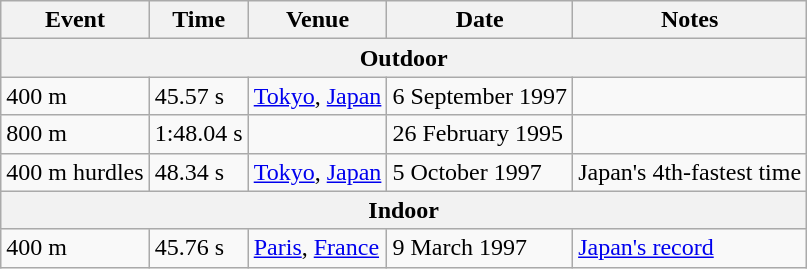<table class="wikitable">
<tr>
<th>Event</th>
<th>Time</th>
<th>Venue</th>
<th>Date</th>
<th>Notes</th>
</tr>
<tr>
<th colspan="5">Outdoor</th>
</tr>
<tr>
<td>400 m</td>
<td>45.57 s</td>
<td><a href='#'>Tokyo</a>, <a href='#'>Japan</a></td>
<td>6 September 1997</td>
<td></td>
</tr>
<tr>
<td>800 m</td>
<td>1:48.04 s</td>
<td></td>
<td>26 February 1995</td>
<td></td>
</tr>
<tr>
<td>400 m hurdles</td>
<td>48.34 s</td>
<td><a href='#'>Tokyo</a>, <a href='#'>Japan</a></td>
<td>5 October 1997</td>
<td>Japan's 4th-fastest time</td>
</tr>
<tr>
<th colspan="5">Indoor</th>
</tr>
<tr>
<td>400 m</td>
<td>45.76 s</td>
<td><a href='#'>Paris</a>, <a href='#'>France</a></td>
<td>9 March 1997</td>
<td><a href='#'>Japan's record</a></td>
</tr>
</table>
